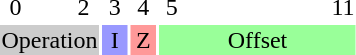<table>
<tr>
<td style="width:15px; text-align:center;">0</td>
<td style="width:15px;"></td>
<td style="width:15px; text-align:center">2</td>
<td style="width:15px; text-align:center">3</td>
<td style="width:15px; text-align:center">4</td>
<td style="width:15px; text-align:center">5</td>
<td style="width:15px;"></td>
<td style="width:15px;"></td>
<td style="width:15px;"></td>
<td style="width:15px;"></td>
<td style="width:15px;"></td>
<td style="width:15px; text-align:center;">11</td>
</tr>
<tr>
<td colspan="3" style="text-align:center; background-color:#CCCCCC;">Operation</td>
<td colspan="1" style="text-align:center; background-color:#9999FF;">I</td>
<td colspan="1" style="text-align:center; background-color:#FF9999;">Z</td>
<td colspan="7" style="text-align:center; background-color:#99FF99;">Offset</td>
</tr>
</table>
